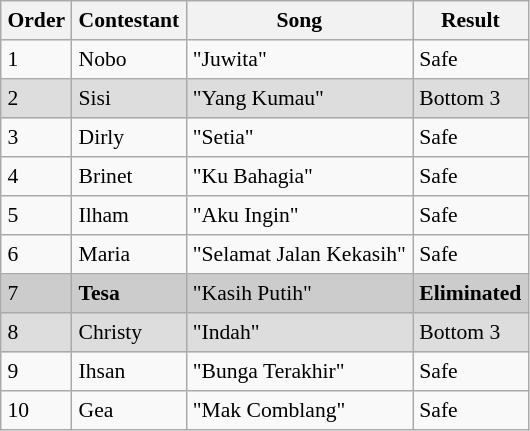<table border="8" cellpadding="4" cellspacing="0" style="margin:  1em 1em 1em 0; background: #f9f9f9; border: 1px #aaa  solid; border-collapse: collapse; font-size: 90%;">
<tr style="background:#f2f2f2;">
<th>Order</th>
<th>Contestant</th>
<th>Song </th>
<th>Result</th>
</tr>
<tr>
<td>1</td>
<td>Nobo</td>
<td>"Juwita"</td>
<td>Safe</td>
</tr>
<tr style="background:#ddd;">
<td>2</td>
<td>Sisi</td>
<td>"Yang Kumau" </td>
<td>Bottom 3</td>
</tr>
<tr>
<td>3</td>
<td>Dirly</td>
<td>"Setia" </td>
<td>Safe</td>
</tr>
<tr>
<td>4</td>
<td>Brinet</td>
<td>"Ku Bahagia" </td>
<td>Safe</td>
</tr>
<tr>
<td>5</td>
<td>Ilham</td>
<td>"Aku Ingin" </td>
<td>Safe</td>
</tr>
<tr>
<td>6</td>
<td>Maria</td>
<td>"Selamat Jalan Kekasih" </td>
<td>Safe</td>
</tr>
<tr style="background:#ccc;">
<td>7</td>
<td><strong>Tesa</strong></td>
<td>"Kasih Putih"</td>
<td><strong>Eliminated</strong></td>
</tr>
<tr style="background:#ddd;">
<td>8</td>
<td>Christy</td>
<td>"Indah"</td>
<td>Bottom 3</td>
</tr>
<tr>
<td>9</td>
<td>Ihsan</td>
<td>"Bunga Terakhir"</td>
<td>Safe</td>
</tr>
<tr>
<td>10</td>
<td>Gea</td>
<td>"Mak Comblang" </td>
<td>Safe</td>
</tr>
</table>
